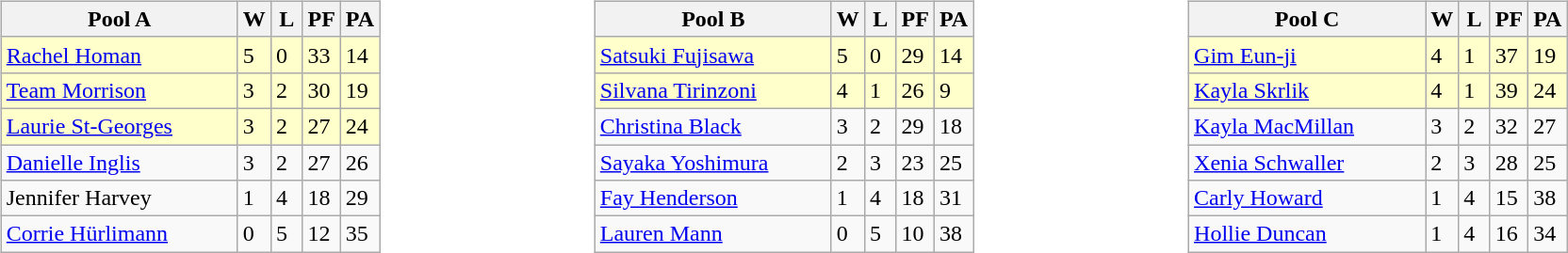<table table>
<tr>
<td valign=top width=10%><br><table class=wikitable>
<tr>
<th width=160>Pool A</th>
<th width=15>W</th>
<th width=15>L</th>
<th width=15>PF</th>
<th width=15>PA</th>
</tr>
<tr bgcolor=#ffffcc>
<td> <a href='#'>Rachel Homan</a></td>
<td>5</td>
<td>0</td>
<td>33</td>
<td>14</td>
</tr>
<tr bgcolor=#ffffcc>
<td> <a href='#'>Team Morrison</a></td>
<td>3</td>
<td>2</td>
<td>30</td>
<td>19</td>
</tr>
<tr bgcolor=#ffffcc>
<td> <a href='#'>Laurie St-Georges</a></td>
<td>3</td>
<td>2</td>
<td>27</td>
<td>24</td>
</tr>
<tr>
<td> <a href='#'>Danielle Inglis</a></td>
<td>3</td>
<td>2</td>
<td>27</td>
<td>26</td>
</tr>
<tr>
<td> Jennifer Harvey</td>
<td>1</td>
<td>4</td>
<td>18</td>
<td>29</td>
</tr>
<tr>
<td> <a href='#'>Corrie Hürlimann</a></td>
<td>0</td>
<td>5</td>
<td>12</td>
<td>35</td>
</tr>
</table>
</td>
<td valign=top width=10%><br><table class=wikitable>
<tr>
<th width=160>Pool B</th>
<th width=15>W</th>
<th width=15>L</th>
<th width=15>PF</th>
<th width=15>PA</th>
</tr>
<tr bgcolor=#ffffcc>
<td> <a href='#'>Satsuki Fujisawa</a></td>
<td>5</td>
<td>0</td>
<td>29</td>
<td>14</td>
</tr>
<tr bgcolor=#ffffcc>
<td> <a href='#'>Silvana Tirinzoni</a></td>
<td>4</td>
<td>1</td>
<td>26</td>
<td>9</td>
</tr>
<tr>
<td> <a href='#'>Christina Black</a></td>
<td>3</td>
<td>2</td>
<td>29</td>
<td>18</td>
</tr>
<tr>
<td> <a href='#'>Sayaka Yoshimura</a></td>
<td>2</td>
<td>3</td>
<td>23</td>
<td>25</td>
</tr>
<tr>
<td> <a href='#'>Fay Henderson</a></td>
<td>1</td>
<td>4</td>
<td>18</td>
<td>31</td>
</tr>
<tr>
<td> <a href='#'>Lauren Mann</a></td>
<td>0</td>
<td>5</td>
<td>10</td>
<td>38</td>
</tr>
</table>
</td>
<td valign=top width=10%><br><table class=wikitable>
<tr>
<th width=160>Pool C</th>
<th width=15>W</th>
<th width=15>L</th>
<th width=15>PF</th>
<th width=15>PA</th>
</tr>
<tr bgcolor=#ffffcc>
<td> <a href='#'>Gim Eun-ji</a></td>
<td>4</td>
<td>1</td>
<td>37</td>
<td>19</td>
</tr>
<tr bgcolor=#ffffcc>
<td> <a href='#'>Kayla Skrlik</a></td>
<td>4</td>
<td>1</td>
<td>39</td>
<td>24</td>
</tr>
<tr>
<td> <a href='#'>Kayla MacMillan</a></td>
<td>3</td>
<td>2</td>
<td>32</td>
<td>27</td>
</tr>
<tr>
<td> <a href='#'>Xenia Schwaller</a></td>
<td>2</td>
<td>3</td>
<td>28</td>
<td>25</td>
</tr>
<tr>
<td> <a href='#'>Carly Howard</a></td>
<td>1</td>
<td>4</td>
<td>15</td>
<td>38</td>
</tr>
<tr>
<td> <a href='#'>Hollie Duncan</a></td>
<td>1</td>
<td>4</td>
<td>16</td>
<td>34</td>
</tr>
</table>
</td>
</tr>
</table>
